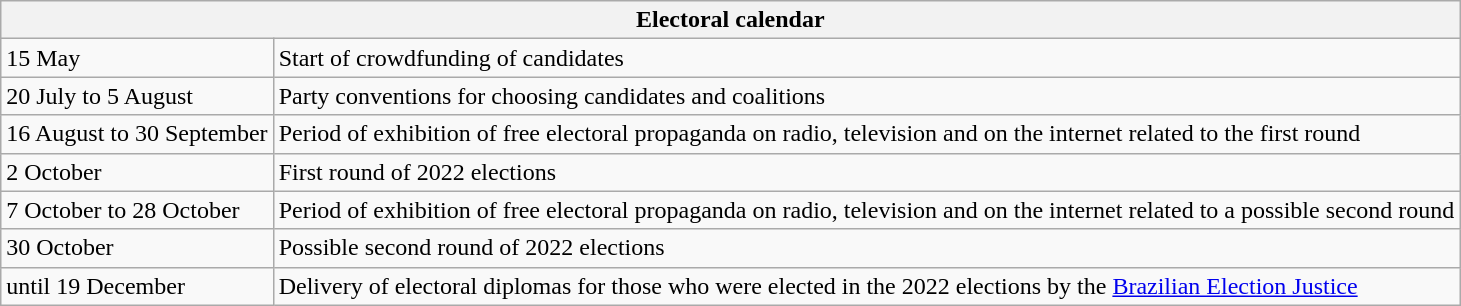<table class="wikitable">
<tr>
<th colspan="2">Electoral calendar</th>
</tr>
<tr>
<td>15 May</td>
<td>Start of crowdfunding of candidates</td>
</tr>
<tr>
<td>20 July to 5 August</td>
<td>Party conventions for choosing candidates and coalitions</td>
</tr>
<tr>
<td>16 August to 30 September</td>
<td>Period of exhibition of free electoral propaganda on radio, television and on the internet related to the first round</td>
</tr>
<tr>
<td>2 October</td>
<td>First round of 2022 elections</td>
</tr>
<tr>
<td>7 October to 28 October</td>
<td>Period of exhibition of free electoral propaganda on radio, television and on the internet related to a possible second round</td>
</tr>
<tr>
<td>30 October</td>
<td>Possible second round of 2022 elections</td>
</tr>
<tr>
<td>until 19 December</td>
<td>Delivery of electoral diplomas for those who were elected in the 2022 elections by the <a href='#'>Brazilian Election Justice</a></td>
</tr>
</table>
